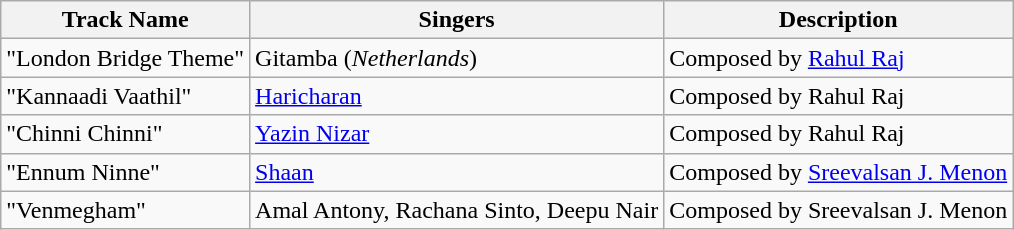<table class="wikitable">
<tr>
<th>Track Name</th>
<th>Singers</th>
<th>Description</th>
</tr>
<tr>
<td>"London Bridge Theme"</td>
<td>Gitamba (<em>Netherlands</em>)</td>
<td>Composed by <a href='#'>Rahul Raj</a></td>
</tr>
<tr>
<td>"Kannaadi Vaathil"</td>
<td><a href='#'>Haricharan</a></td>
<td>Composed by Rahul Raj</td>
</tr>
<tr>
<td>"Chinni Chinni"</td>
<td><a href='#'>Yazin Nizar</a></td>
<td>Composed by Rahul Raj</td>
</tr>
<tr>
<td>"Ennum Ninne"</td>
<td><a href='#'>Shaan</a></td>
<td>Composed by <a href='#'>Sreevalsan J. Menon</a></td>
</tr>
<tr>
<td>"Venmegham"</td>
<td>Amal Antony, Rachana Sinto, Deepu Nair</td>
<td>Composed by Sreevalsan J. Menon</td>
</tr>
</table>
